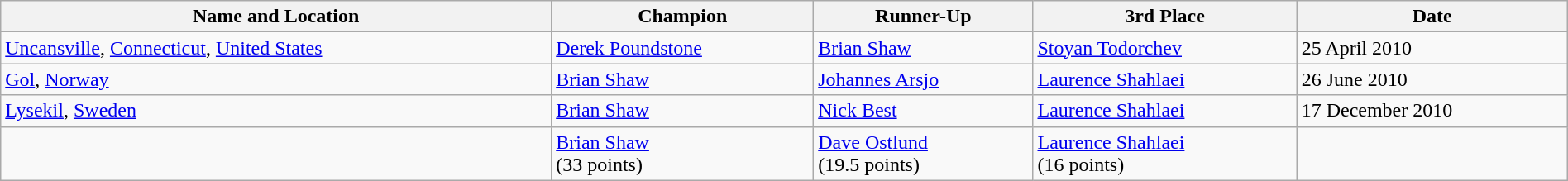<table class="wikitable" style="display: inline-table;width: 100%;">
<tr>
<th>Name and Location</th>
<th>Champion</th>
<th>Runner-Up</th>
<th>3rd Place</th>
<th>Date</th>
</tr>
<tr>
<td> <a href='#'>Uncansville</a>, <a href='#'>Connecticut</a>, <a href='#'>United States</a> <br> </td>
<td> <a href='#'>Derek Poundstone</a></td>
<td> <a href='#'>Brian Shaw</a></td>
<td> <a href='#'>Stoyan Todorchev</a></td>
<td>25 April 2010</td>
</tr>
<tr>
<td> <a href='#'>Gol</a>, <a href='#'>Norway</a> <br> </td>
<td> <a href='#'>Brian Shaw</a></td>
<td> <a href='#'>Johannes Arsjo</a></td>
<td> <a href='#'>Laurence Shahlaei</a></td>
<td>26 June 2010</td>
</tr>
<tr>
<td> <a href='#'>Lysekil</a>, <a href='#'>Sweden</a> <br> </td>
<td> <a href='#'>Brian Shaw</a></td>
<td> <a href='#'>Nick Best</a></td>
<td> <a href='#'>Laurence Shahlaei</a></td>
<td>17 December 2010</td>
</tr>
<tr>
<td></td>
<td> <a href='#'>Brian Shaw</a> <br> (33 points)</td>
<td> <a href='#'>Dave Ostlund</a> <br> (19.5 points)</td>
<td> <a href='#'>Laurence Shahlaei</a> <br> (16 points)</td>
<td></td>
</tr>
</table>
